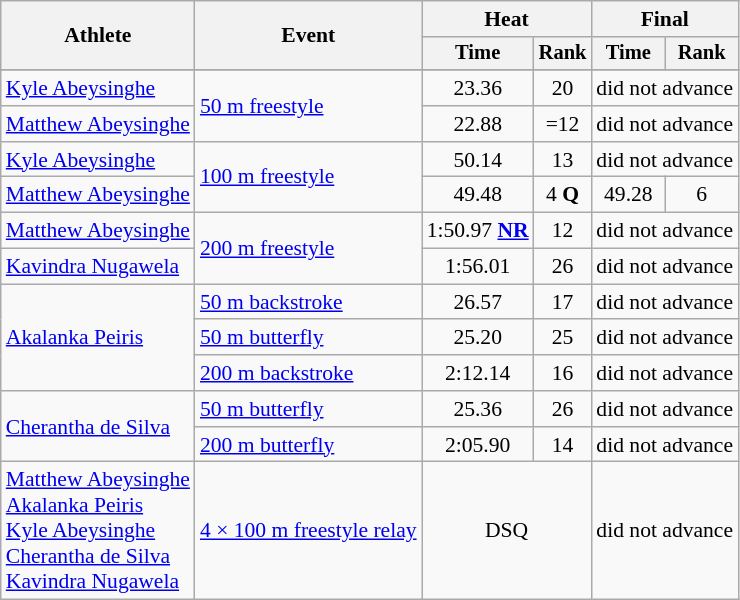<table class=wikitable style=font-size:90%>
<tr>
<th rowspan=2>Athlete</th>
<th rowspan=2>Event</th>
<th colspan=2>Heat</th>
<th colspan=2>Final</th>
</tr>
<tr style=font-size:95%>
<th>Time</th>
<th>Rank</th>
<th>Time</th>
<th>Rank</th>
</tr>
<tr align=center>
</tr>
<tr align=center>
<td align=left><a href='#'>Kyle Abeysinghe</a></td>
<td align=left rowspan=2><a href='#'>50 m freestyle</a></td>
<td>23.36</td>
<td>20</td>
<td colspan=2>did not advance</td>
</tr>
<tr align=center>
<td align=left><a href='#'>Matthew Abeysinghe</a></td>
<td>22.88</td>
<td>=12</td>
<td colspan=2>did not advance</td>
</tr>
<tr align=center>
<td align=left><a href='#'>Kyle Abeysinghe</a></td>
<td align=left rowspan=2><a href='#'>100 m freestyle</a></td>
<td>50.14</td>
<td>13</td>
<td colspan=2>did not advance</td>
</tr>
<tr align=center>
<td align=left><a href='#'>Matthew Abeysinghe</a></td>
<td>49.48</td>
<td>4 <strong>Q</strong></td>
<td>49.28</td>
<td>6</td>
</tr>
<tr align=center>
<td align=left><a href='#'>Matthew Abeysinghe</a></td>
<td align=left rowspan=2><a href='#'>200 m freestyle</a></td>
<td>1:50.97 <strong><a href='#'>NR</a></strong></td>
<td>12</td>
<td colspan=2>did not advance</td>
</tr>
<tr align=center>
<td align=left><a href='#'>Kavindra Nugawela</a></td>
<td>1:56.01</td>
<td>26</td>
<td colspan=2>did not advance</td>
</tr>
<tr align=center>
<td align=left rowspan=3><a href='#'>Akalanka Peiris</a></td>
<td align=left><a href='#'>50 m backstroke</a></td>
<td>26.57</td>
<td>17</td>
<td colspan=2>did not advance</td>
</tr>
<tr align=center>
<td align=left><a href='#'>50 m butterfly</a></td>
<td>25.20</td>
<td>25</td>
<td colspan=2>did not advance</td>
</tr>
<tr align=center>
<td align=left><a href='#'>200 m backstroke</a></td>
<td>2:12.14</td>
<td>16</td>
<td colspan=2>did not advance</td>
</tr>
<tr align=center>
<td align=left rowspan=2><a href='#'>Cherantha de Silva</a></td>
<td align=left><a href='#'>50 m butterfly</a></td>
<td>25.36</td>
<td>26</td>
<td colspan=2>did not advance</td>
</tr>
<tr align=center>
<td align=left><a href='#'>200 m butterfly</a></td>
<td>2:05.90</td>
<td>14</td>
<td colspan=2>did not advance</td>
</tr>
<tr align=center>
<td align=left><a href='#'>Matthew Abeysinghe</a><br><a href='#'>Akalanka Peiris</a><br><a href='#'>Kyle Abeysinghe</a><br><a href='#'>Cherantha de Silva</a><br><a href='#'>Kavindra Nugawela</a></td>
<td align=left><a href='#'>4 × 100 m freestyle relay</a></td>
<td colspan=2>DSQ</td>
<td colspan=2>did not advance</td>
</tr>
</table>
